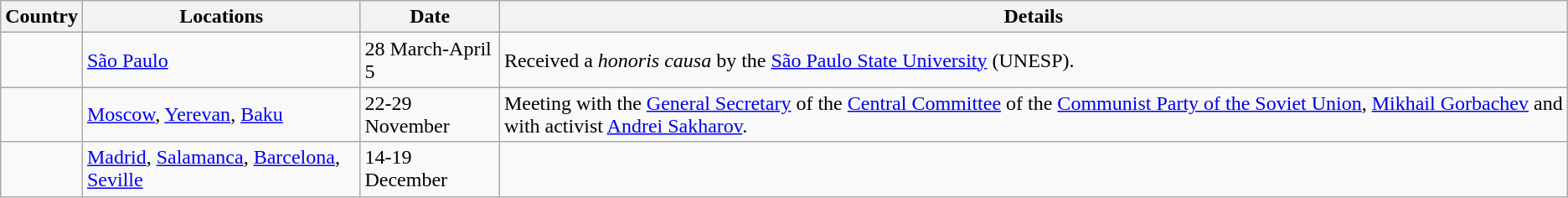<table class="wikitable">
<tr>
<th>Country</th>
<th>Locations</th>
<th>Date</th>
<th>Details</th>
</tr>
<tr>
<td></td>
<td><a href='#'>São Paulo</a></td>
<td>28 March-April 5</td>
<td>Received a <em>honoris causa</em> by the <a href='#'>São Paulo State University</a> (UNESP).</td>
</tr>
<tr>
<td></td>
<td><a href='#'>Moscow</a>, <a href='#'>Yerevan</a>, <a href='#'>Baku</a></td>
<td>22-29 November</td>
<td>Meeting with the <a href='#'>General Secretary</a> of the <a href='#'>Central Committee</a> of the <a href='#'>Communist Party of the Soviet Union</a>, <a href='#'>Mikhail Gorbachev</a> and with activist <a href='#'>Andrei Sakharov</a>.</td>
</tr>
<tr>
<td></td>
<td><a href='#'>Madrid</a>, <a href='#'>Salamanca</a>, <a href='#'>Barcelona</a>, <a href='#'>Seville</a></td>
<td>14-19 December</td>
<td></td>
</tr>
</table>
